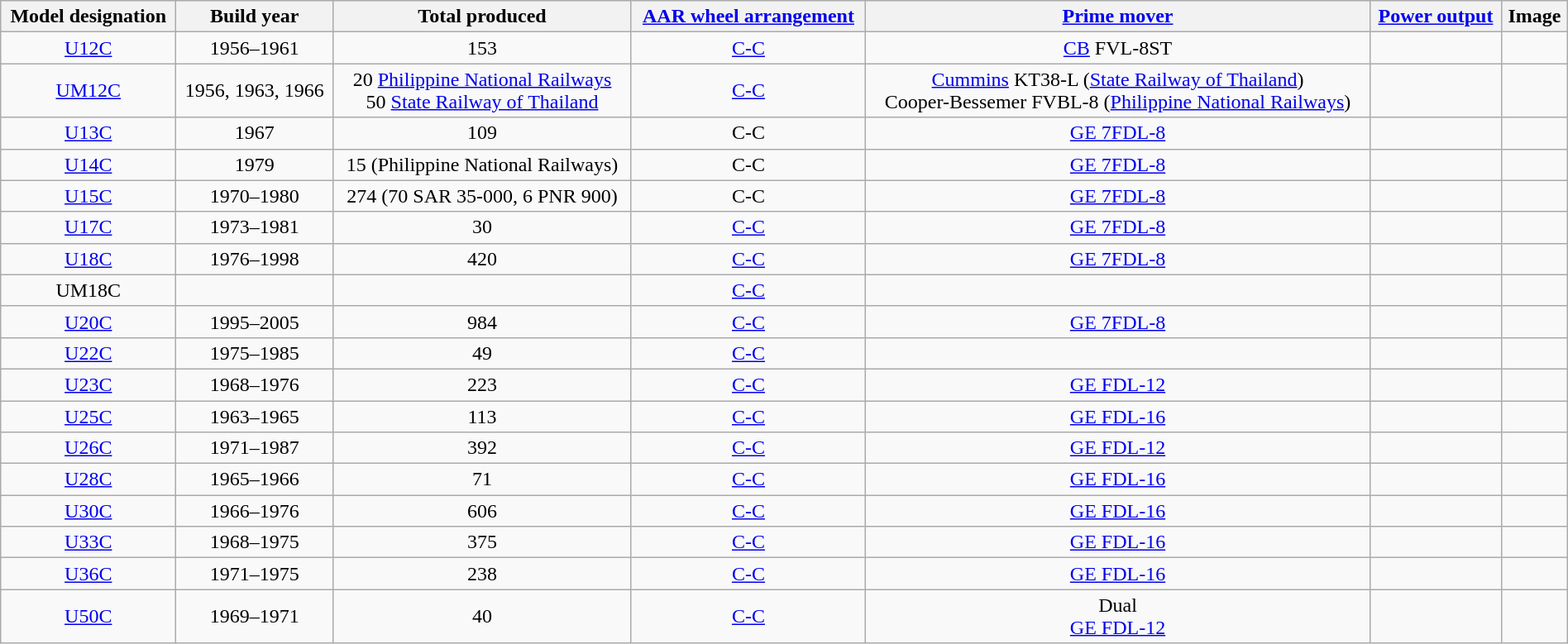<table class="wikitable sortable" style="width: 100%">
<tr>
<th>Model designation</th>
<th>Build year</th>
<th>Total produced</th>
<th class="unsortable"><a href='#'>AAR wheel arrangement</a></th>
<th><a href='#'>Prime mover</a></th>
<th><a href='#'>Power output</a></th>
<th class="unsortable">Image</th>
</tr>
<tr align = "center">
<td><a href='#'>U12C</a></td>
<td>1956–1961</td>
<td>153</td>
<td><a href='#'>C-C</a></td>
<td><a href='#'>CB</a> FVL-8ST</td>
<td></td>
<td></td>
</tr>
<tr align = "center">
<td><a href='#'>UM12C</a></td>
<td>1956, 1963, 1966</td>
<td>20 <a href='#'>Philippine National Railways</a><br> 50 <a href='#'>State Railway of Thailand</a></td>
<td><a href='#'>C-C</a></td>
<td><a href='#'>Cummins</a> KT38-L (<a href='#'>State Railway of Thailand</a>)<br>Cooper-Bessemer FVBL-8 (<a href='#'>Philippine National Railways</a>)</td>
<td></td>
<td></td>
</tr>
<tr align = "center">
<td><a href='#'>U13C</a></td>
<td>1967</td>
<td>109</td>
<td>C-C</td>
<td><a href='#'>GE 7FDL-8</a></td>
<td></td>
<td></td>
</tr>
<tr align = "center">
<td><a href='#'>U14C</a></td>
<td>1979</td>
<td>15 (Philippine National Railways)</td>
<td>C-C</td>
<td><a href='#'>GE 7FDL-8</a></td>
<td></td>
<td></td>
</tr>
<tr align = "center">
<td><a href='#'>U15C</a></td>
<td>1970–1980</td>
<td>274 (70 SAR 35-000, 6 PNR 900)</td>
<td>C-C</td>
<td><a href='#'>GE 7FDL-8</a></td>
<td></td>
<td></td>
</tr>
<tr align = "center">
<td><a href='#'>U17C</a></td>
<td>1973–1981</td>
<td>30</td>
<td><a href='#'>C-C</a></td>
<td><a href='#'>GE 7FDL-8</a></td>
<td></td>
<td><br></td>
</tr>
<tr align = "center">
<td><a href='#'>U18C</a></td>
<td>1976–1998</td>
<td>420</td>
<td><a href='#'>C-C</a></td>
<td><a href='#'>GE 7FDL-8</a></td>
<td></td>
<td><br></td>
</tr>
<tr align = "center">
<td>UM18C</td>
<td></td>
<td></td>
<td><a href='#'>C-C</a></td>
<td></td>
<td></td>
<td></td>
</tr>
<tr align = "center">
<td><a href='#'>U20C</a></td>
<td>1995–2005</td>
<td>984</td>
<td><a href='#'>C-C</a></td>
<td><a href='#'>GE 7FDL-8</a></td>
<td></td>
<td><br></td>
</tr>
<tr align = "center">
<td><a href='#'>U22C</a></td>
<td>1975–1985</td>
<td>49</td>
<td><a href='#'>C-C</a></td>
<td></td>
<td></td>
<td></td>
</tr>
<tr align = "center">
<td><a href='#'>U23C</a></td>
<td>1968–1976</td>
<td>223</td>
<td><a href='#'>C-C</a></td>
<td><a href='#'>GE FDL-12</a></td>
<td></td>
<td></td>
</tr>
<tr align = "center">
<td><a href='#'>U25C</a></td>
<td>1963–1965</td>
<td>113</td>
<td><a href='#'>C-C</a></td>
<td><a href='#'>GE FDL-16</a></td>
<td></td>
<td></td>
</tr>
<tr align = "center">
<td><a href='#'>U26C</a></td>
<td>1971–1987</td>
<td>392</td>
<td><a href='#'>C-C</a></td>
<td><a href='#'>GE FDL-12</a></td>
<td></td>
<td></td>
</tr>
<tr align = "center">
<td><a href='#'>U28C</a></td>
<td>1965–1966</td>
<td>71</td>
<td><a href='#'>C-C</a></td>
<td><a href='#'>GE FDL-16</a></td>
<td></td>
<td></td>
</tr>
<tr align = "center">
<td><a href='#'>U30C</a></td>
<td>1966–1976</td>
<td>606</td>
<td><a href='#'>C-C</a></td>
<td><a href='#'>GE FDL-16</a></td>
<td></td>
<td></td>
</tr>
<tr align = "center">
<td><a href='#'>U33C</a></td>
<td>1968–1975</td>
<td>375</td>
<td><a href='#'>C-C</a></td>
<td><a href='#'>GE FDL-16</a></td>
<td></td>
<td></td>
</tr>
<tr align = "center">
<td><a href='#'>U36C</a></td>
<td>1971–1975</td>
<td>238</td>
<td><a href='#'>C-C</a></td>
<td><a href='#'>GE FDL-16</a></td>
<td></td>
<td></td>
</tr>
<tr align = "center">
<td><a href='#'>U50C</a></td>
<td>1969–1971</td>
<td>40</td>
<td><a href='#'>C-C</a></td>
<td>Dual<br><a href='#'>GE FDL-12</a></td>
<td></td>
<td></td>
</tr>
</table>
